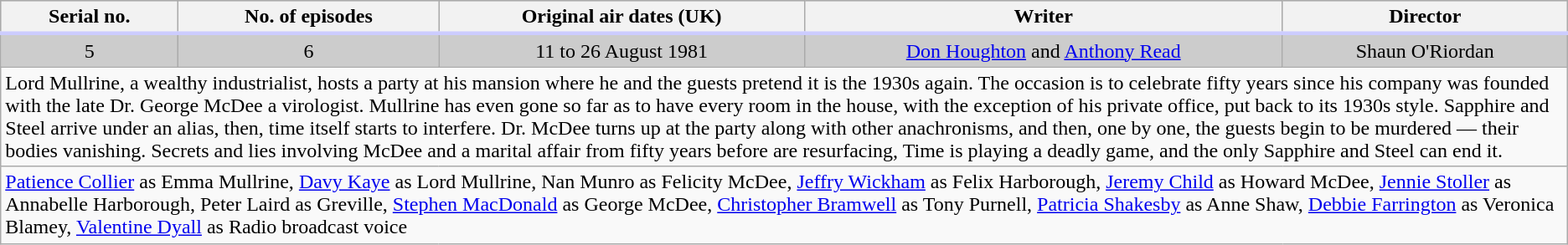<table class="wikitable">
<tr style="background:#ccc; border-bottom:3px solid #ccf;">
<th>Serial no.</th>
<th>No. of episodes</th>
<th>Original air dates (UK)</th>
<th>Writer</th>
<th>Director</th>
</tr>
<tr style="text-align:center; background:#ccc;">
<td>5</td>
<td>6</td>
<td>11 to 26 August 1981</td>
<td><a href='#'>Don Houghton</a> and <a href='#'>Anthony Read</a></td>
<td>Shaun O'Riordan</td>
</tr>
<tr style="text-align:left;">
<td colspan="5">Lord Mullrine, a wealthy industrialist, hosts a party at his mansion where he and the guests pretend it is the 1930s again. The occasion is to celebrate fifty years since his company was founded with the late Dr. George McDee a virologist. Mullrine has even gone so far as to have every room in the house, with the exception of his private office, put back to its 1930s style. Sapphire and Steel arrive under an alias, then, time itself starts to interfere. Dr. McDee turns up at the party along with other anachronisms, and then, one by one, the guests begin to be murdered — their bodies vanishing. Secrets and lies involving McDee and a marital affair from fifty years before are resurfacing, Time is playing a deadly game, and the only Sapphire and Steel can end it.</td>
</tr>
<tr style="text-align:left;">
<td colspan="5"><a href='#'>Patience Collier</a> as Emma Mullrine, <a href='#'>Davy Kaye</a> as Lord Mullrine, Nan Munro as Felicity McDee, <a href='#'>Jeffry Wickham</a> as Felix Harborough, <a href='#'>Jeremy Child</a> as Howard McDee, <a href='#'>Jennie Stoller</a> as Annabelle Harborough, Peter Laird as Greville, <a href='#'>Stephen MacDonald</a> as George McDee, <a href='#'>Christopher Bramwell</a> as Tony Purnell, <a href='#'>Patricia Shakesby</a> as Anne Shaw, <a href='#'>Debbie Farrington</a> as Veronica Blamey, <a href='#'>Valentine Dyall</a> as Radio broadcast voice</td>
</tr>
</table>
